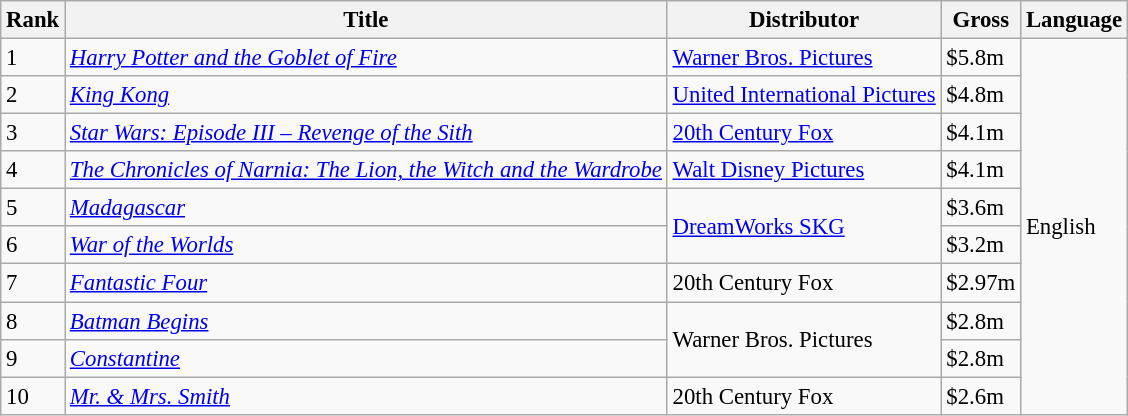<table class="wikitable" style="font-size:95%">
<tr>
<th scope="col">Rank</th>
<th scope="col">Title</th>
<th scope="col">Distributor</th>
<th scope="col">Gross</th>
<th scope="col">Language</th>
</tr>
<tr>
<td>1</td>
<td><em><a href='#'>Harry Potter and the Goblet of Fire</a></em></td>
<td><a href='#'>Warner Bros. Pictures</a></td>
<td>$5.8m</td>
<td rowspan="10">English</td>
</tr>
<tr>
<td>2</td>
<td><em><a href='#'>King Kong</a></em></td>
<td><a href='#'>United International Pictures</a></td>
<td>$4.8m</td>
</tr>
<tr>
<td>3</td>
<td><em><a href='#'>Star Wars: Episode III – Revenge of the Sith</a></em></td>
<td><a href='#'>20th Century Fox</a></td>
<td>$4.1m</td>
</tr>
<tr>
<td>4</td>
<td><em><a href='#'>The Chronicles of Narnia: The Lion, the Witch and the Wardrobe</a></em></td>
<td><a href='#'>Walt Disney Pictures</a></td>
<td>$4.1m</td>
</tr>
<tr>
<td>5</td>
<td><em><a href='#'>Madagascar</a></em></td>
<td rowspan="2"><a href='#'>DreamWorks SKG</a></td>
<td>$3.6m</td>
</tr>
<tr>
<td>6</td>
<td><em><a href='#'>War of the Worlds</a></em></td>
<td>$3.2m</td>
</tr>
<tr>
<td>7</td>
<td><em><a href='#'>Fantastic Four</a></em></td>
<td>20th Century Fox</td>
<td>$2.97m</td>
</tr>
<tr>
<td>8</td>
<td><em><a href='#'>Batman Begins</a></em></td>
<td rowspan="2">Warner Bros. Pictures</td>
<td>$2.8m</td>
</tr>
<tr>
<td>9</td>
<td><em><a href='#'>Constantine</a></em></td>
<td>$2.8m</td>
</tr>
<tr>
<td>10</td>
<td><em><a href='#'>Mr. & Mrs. Smith</a></em></td>
<td>20th Century Fox</td>
<td>$2.6m</td>
</tr>
</table>
